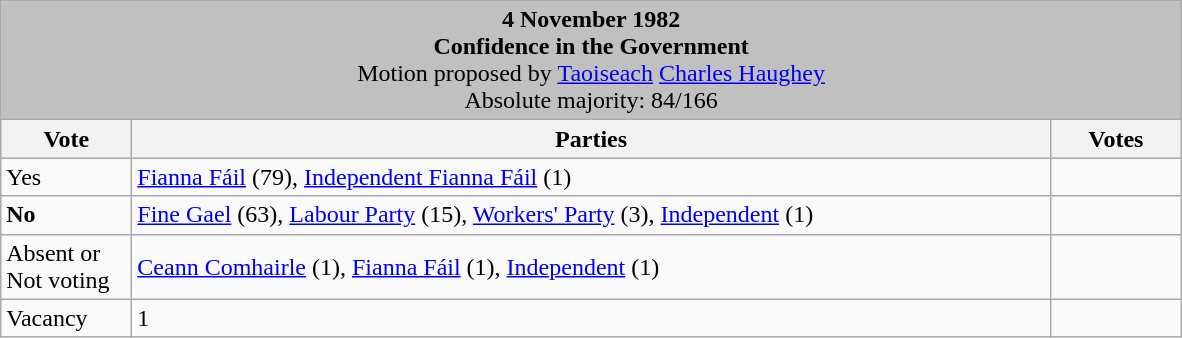<table class="wikitable">
<tr>
<td colspan="3" bgcolor="#C0C0C0" align="center"><strong>4 November 1982<br>Confidence in the Government</strong><br>Motion proposed by <a href='#'>Taoiseach</a> <a href='#'>Charles Haughey</a><br>Absolute majority: 84/166</td>
</tr>
<tr bgcolor="#D8D8D8">
<th width=80px>Vote</th>
<th width=605px>Parties</th>
<th width=80px>Votes</th>
</tr>
<tr>
<td>Yes</td>
<td><a href='#'>Fianna Fáil</a> (79), <a href='#'>Independent Fianna Fáil</a> (1)</td>
<td></td>
</tr>
<tr>
<td> <strong>No</strong></td>
<td><a href='#'>Fine Gael</a> (63), <a href='#'>Labour Party</a> (15), <a href='#'>Workers' Party</a> (3), <a href='#'>Independent</a> (1)</td>
<td></td>
</tr>
<tr>
<td>Absent or Not voting</td>
<td><a href='#'>Ceann Comhairle</a> (1), <a href='#'>Fianna Fáil</a> (1), <a href='#'>Independent</a> (1)</td>
<td></td>
</tr>
<tr>
<td>Vacancy</td>
<td>1</td>
<td></td>
</tr>
</table>
